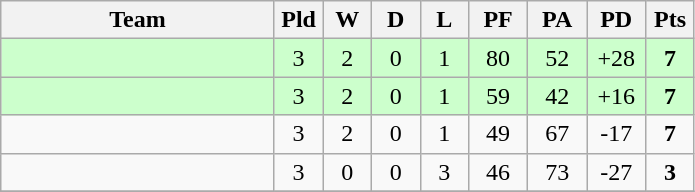<table class="wikitable" style="text-align:center;">
<tr>
<th width=175>Team</th>
<th width=25 abbr="Played">Pld</th>
<th width=25 abbr="Won">W</th>
<th width=25 abbr="Drawn">D</th>
<th width=25 abbr="Lost">L</th>
<th width=32 abbr="Points for">PF</th>
<th width=32 abbr="Points against">PA</th>
<th width=32 abbr="Points difference">PD</th>
<th width=25 abbr="Points">Pts</th>
</tr>
<tr bgcolor="#ccffcc">
<td align=left></td>
<td>3</td>
<td>2</td>
<td>0</td>
<td>1</td>
<td>80</td>
<td>52</td>
<td>+28</td>
<td><strong>7</strong></td>
</tr>
<tr bgcolor="#ccffcc">
<td align=left></td>
<td>3</td>
<td>2</td>
<td>0</td>
<td>1</td>
<td>59</td>
<td>42</td>
<td>+16</td>
<td><strong>7</strong></td>
</tr>
<tr>
<td align=left></td>
<td>3</td>
<td>2</td>
<td>0</td>
<td>1</td>
<td>49</td>
<td>67</td>
<td>-17</td>
<td><strong>7</strong></td>
</tr>
<tr>
<td align=left></td>
<td>3</td>
<td>0</td>
<td>0</td>
<td>3</td>
<td>46</td>
<td>73</td>
<td>-27</td>
<td><strong>3</strong></td>
</tr>
<tr>
</tr>
</table>
